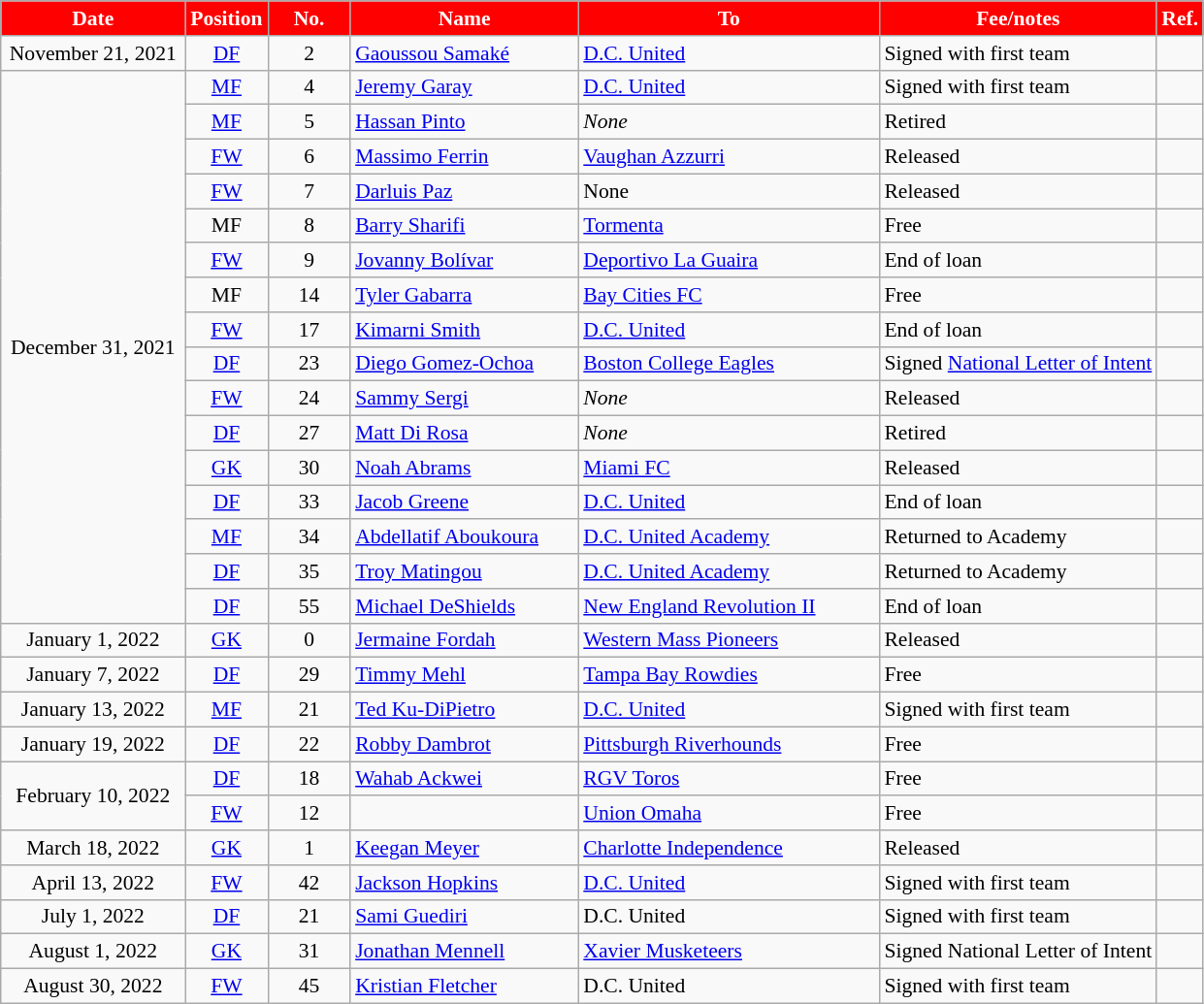<table class="wikitable" style="text-align:center; font-size:90%; ">
<tr>
<th style="background:#FF0000; color:#FFFFFF; width:120px;">Date</th>
<th style="background:#FF0000; color:#FFFFFF; width:50px;">Position</th>
<th style="background:#FF0000; color:#FFFFFF; width:50px;">No.</th>
<th style="background:#FF0000; color:#FFFFFF; width:150px;">Name</th>
<th style="background:#FF0000; color:#FFFFFF; width:200px;">To</th>
<th style="background:#FF0000; color:#FFFFFF;">Fee/notes</th>
<th style="background:#FF0000; color:#FFFFFF; width:25px;">Ref.</th>
</tr>
<tr>
<td>November 21, 2021</td>
<td><a href='#'>DF</a></td>
<td>2</td>
<td align="left"> <a href='#'>Gaoussou Samaké</a></td>
<td align="left"> <a href='#'>D.C. United</a></td>
<td align="left">Signed with first team</td>
<td></td>
</tr>
<tr>
<td rowspan="16">December 31, 2021</td>
<td><a href='#'>MF</a></td>
<td>4</td>
<td align="left"> <a href='#'>Jeremy Garay</a></td>
<td align="left"> <a href='#'>D.C. United</a></td>
<td align="left">Signed with first team</td>
<td></td>
</tr>
<tr>
<td><a href='#'>MF</a></td>
<td>5</td>
<td align="left"> <a href='#'>Hassan Pinto</a></td>
<td align="left"><em>None</em></td>
<td align="left">Retired</td>
<td></td>
</tr>
<tr>
<td><a href='#'>FW</a></td>
<td>6</td>
<td align="left"> <a href='#'>Massimo Ferrin</a></td>
<td align="left"> <a href='#'>Vaughan Azzurri</a></td>
<td align="left">Released</td>
<td></td>
</tr>
<tr>
<td><a href='#'>FW</a></td>
<td>7</td>
<td align="left"> <a href='#'>Darluis Paz</a></td>
<td align="left">None</td>
<td align="left">Released</td>
<td></td>
</tr>
<tr>
<td>MF</td>
<td>8</td>
<td align="left"> <a href='#'>Barry Sharifi</a></td>
<td align="left"> <a href='#'>Tormenta</a></td>
<td align="left">Free</td>
<td></td>
</tr>
<tr>
<td><a href='#'>FW</a></td>
<td>9</td>
<td align="left"> <a href='#'>Jovanny Bolívar</a></td>
<td align="left"> <a href='#'>Deportivo La Guaira</a></td>
<td align="left">End of loan</td>
<td></td>
</tr>
<tr>
<td>MF</td>
<td>14</td>
<td align="left"> <a href='#'>Tyler Gabarra</a></td>
<td align="left"> <a href='#'>Bay Cities FC</a></td>
<td align="left">Free</td>
<td></td>
</tr>
<tr>
<td><a href='#'>FW</a></td>
<td>17</td>
<td align="left"> <a href='#'>Kimarni Smith</a></td>
<td align="left"> <a href='#'>D.C. United</a></td>
<td align="left">End of loan</td>
<td></td>
</tr>
<tr>
<td><a href='#'>DF</a></td>
<td>23</td>
<td align="left"> <a href='#'>Diego Gomez-Ochoa</a></td>
<td align="left"> <a href='#'>Boston College Eagles</a></td>
<td align="left">Signed <a href='#'>National Letter of Intent</a></td>
<td></td>
</tr>
<tr>
<td><a href='#'>FW</a></td>
<td>24</td>
<td align="left"> <a href='#'>Sammy Sergi</a></td>
<td align="left"><em>None</em></td>
<td align="left">Released</td>
<td></td>
</tr>
<tr>
<td><a href='#'>DF</a></td>
<td>27</td>
<td align="left"> <a href='#'>Matt Di Rosa</a></td>
<td align="left"><em>None</em></td>
<td align="left">Retired</td>
<td></td>
</tr>
<tr>
<td><a href='#'>GK</a></td>
<td>30</td>
<td align="left"> <a href='#'>Noah Abrams</a></td>
<td align="left"> <a href='#'>Miami FC</a></td>
<td align="left">Released</td>
<td></td>
</tr>
<tr>
<td><a href='#'>DF</a></td>
<td>33</td>
<td align="left"> <a href='#'>Jacob Greene</a></td>
<td align="left"> <a href='#'>D.C. United</a></td>
<td align="left">End of loan</td>
<td></td>
</tr>
<tr>
<td><a href='#'>MF</a></td>
<td>34</td>
<td align="left"> <a href='#'>Abdellatif Aboukoura</a></td>
<td align="left"> <a href='#'>D.C. United Academy</a></td>
<td align="left">Returned to Academy</td>
<td></td>
</tr>
<tr>
<td><a href='#'>DF</a></td>
<td>35</td>
<td align="left"> <a href='#'>Troy Matingou</a></td>
<td align="left"> <a href='#'>D.C. United Academy</a></td>
<td align="left">Returned to Academy</td>
<td></td>
</tr>
<tr>
<td><a href='#'>DF</a></td>
<td>55</td>
<td align="left"> <a href='#'>Michael DeShields</a></td>
<td align="left"> <a href='#'>New England Revolution II</a></td>
<td align="left">End of loan</td>
<td></td>
</tr>
<tr>
<td>January 1, 2022</td>
<td><a href='#'>GK</a></td>
<td>0</td>
<td align="left"> <a href='#'>Jermaine Fordah</a></td>
<td align="left"> <a href='#'>Western Mass Pioneers</a></td>
<td align="left">Released</td>
<td></td>
</tr>
<tr>
<td>January 7, 2022</td>
<td><a href='#'>DF</a></td>
<td>29</td>
<td align="left"> <a href='#'>Timmy Mehl</a></td>
<td align="left"> <a href='#'>Tampa Bay Rowdies</a></td>
<td align="left">Free</td>
<td></td>
</tr>
<tr>
<td>January 13, 2022</td>
<td><a href='#'>MF</a></td>
<td>21</td>
<td align="left"> <a href='#'>Ted Ku-DiPietro</a></td>
<td align="left"> <a href='#'>D.C. United</a></td>
<td align="left">Signed with first team</td>
<td></td>
</tr>
<tr>
<td>January 19, 2022</td>
<td><a href='#'>DF</a></td>
<td>22</td>
<td align="left"> <a href='#'>Robby Dambrot</a></td>
<td align="left"> <a href='#'>Pittsburgh Riverhounds</a></td>
<td align="left">Free</td>
<td></td>
</tr>
<tr>
<td rowspan="2">February 10, 2022</td>
<td><a href='#'>DF</a></td>
<td>18</td>
<td align="left"> <a href='#'>Wahab Ackwei</a></td>
<td align="left"> <a href='#'>RGV Toros</a></td>
<td align="left">Free</td>
<td></td>
</tr>
<tr>
<td><a href='#'>FW</a></td>
<td>12</td>
<td align="left"></td>
<td align="left"> <a href='#'>Union Omaha</a></td>
<td align="left">Free</td>
<td></td>
</tr>
<tr>
<td>March 18, 2022</td>
<td><a href='#'>GK</a></td>
<td>1</td>
<td align="left"> <a href='#'>Keegan Meyer</a></td>
<td align="left"> <a href='#'>Charlotte Independence</a></td>
<td align="left">Released</td>
<td></td>
</tr>
<tr>
<td>April 13, 2022</td>
<td><a href='#'>FW</a></td>
<td>42</td>
<td align="left"> <a href='#'>Jackson Hopkins</a></td>
<td align="left"> <a href='#'>D.C. United</a></td>
<td align="left">Signed with first team</td>
<td></td>
</tr>
<tr>
<td>July 1, 2022</td>
<td><a href='#'>DF</a></td>
<td>21</td>
<td align="left"> <a href='#'>Sami Guediri</a></td>
<td align="left"> D.C. United</td>
<td align="left">Signed with first team</td>
<td></td>
</tr>
<tr>
<td>August 1, 2022</td>
<td><a href='#'>GK</a></td>
<td>31</td>
<td align="left"> <a href='#'>Jonathan Mennell</a></td>
<td align="left"> <a href='#'>Xavier Musketeers</a></td>
<td align="left">Signed National Letter of Intent</td>
<td></td>
</tr>
<tr>
<td>August 30, 2022</td>
<td><a href='#'>FW</a></td>
<td>45</td>
<td align="left"> <a href='#'>Kristian Fletcher</a></td>
<td align="left"> D.C. United</td>
<td align="left">Signed with first team</td>
<td></td>
</tr>
</table>
